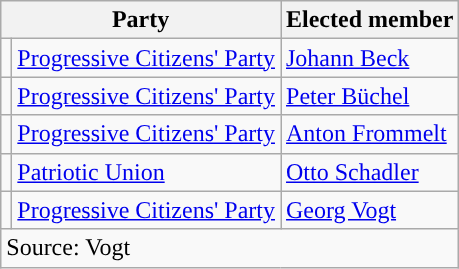<table class="wikitable">
<tr>
<th colspan="2">Party</th>
<th>Elected member</th>
</tr>
<tr>
<td></td>
<td style="text-align: left;"><a href='#'>Progressive Citizens' Party</a></td>
<td align="left"><a href='#'>Johann Beck</a></td>
</tr>
<tr>
<td></td>
<td style="text-align: left;"><a href='#'>Progressive Citizens' Party</a></td>
<td align="left"><a href='#'>Peter Büchel</a></td>
</tr>
<tr>
<td></td>
<td style="text-align: left;"><a href='#'>Progressive Citizens' Party</a></td>
<td align="left"><a href='#'>Anton Frommelt</a></td>
</tr>
<tr>
<td bgcolor=></td>
<td style="text-align: left;"><a href='#'>Patriotic Union</a></td>
<td align="left"><a href='#'>Otto Schadler</a></td>
</tr>
<tr>
<td></td>
<td style="text-align: left;"><a href='#'>Progressive Citizens' Party</a></td>
<td align="left"><a href='#'>Georg Vogt</a></td>
</tr>
<tr>
<td colspan="3">Source: Vogt</td>
</tr>
</table>
